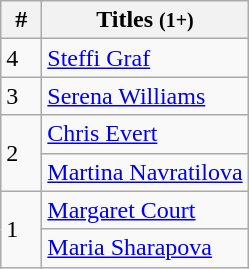<table class="wikitable" style="display:inline-table;">
<tr>
<th width=20>#</th>
<th>Titles <small>(1+)</small></th>
</tr>
<tr>
<td>4</td>
<td> <a href='#'>Steffi Graf</a></td>
</tr>
<tr>
<td>3</td>
<td> <a href='#'>Serena Williams</a></td>
</tr>
<tr>
<td rowspan=2>2</td>
<td> <a href='#'>Chris Evert</a></td>
</tr>
<tr>
<td> <a href='#'>Martina Navratilova</a></td>
</tr>
<tr>
<td rowspan=2>1</td>
<td> <a href='#'>Margaret Court</a></td>
</tr>
<tr>
<td> <a href='#'>Maria Sharapova</a></td>
</tr>
</table>
